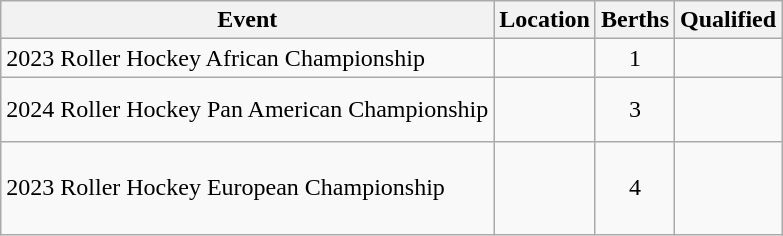<table class="wikitable">
<tr>
<th>Event</th>
<th>Location</th>
<th>Berths</th>
<th>Qualified</th>
</tr>
<tr>
<td>2023 Roller Hockey African Championship</td>
<td></td>
<td align=center>1</td>
<td></td>
</tr>
<tr>
<td>2024 Roller Hockey Pan American Championship</td>
<td></td>
<td align=center>3</td>
<td><br><br></td>
</tr>
<tr>
<td>2023 Roller Hockey European Championship</td>
<td></td>
<td align=center>4</td>
<td><br><br><br></td>
</tr>
</table>
